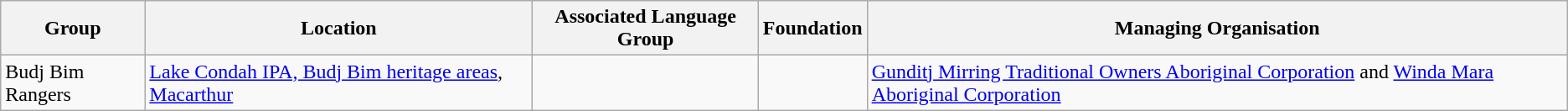<table class="wikitable">
<tr>
<th>Group</th>
<th>Location</th>
<th>Associated Language Group</th>
<th>Foundation</th>
<th>Managing Organisation</th>
</tr>
<tr>
<td>Budj Bim Rangers</td>
<td><a href='#'>Lake Condah IPA, Budj Bim heritage areas</a>, <a href='#'>Macarthur</a></td>
<td></td>
<td></td>
<td><a href='#'>Gunditj Mirring Traditional Owners Aboriginal Corporation</a> and <a href='#'>Winda Mara Aboriginal Corporation</a></td>
</tr>
</table>
